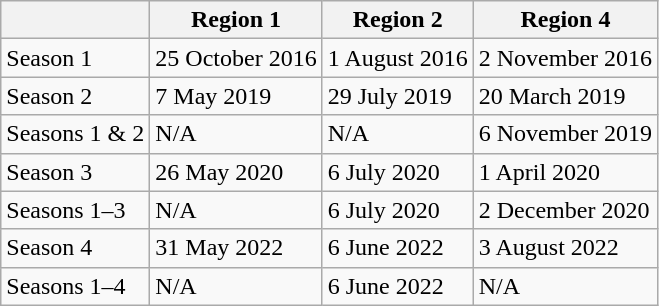<table class="wikitable">
<tr>
<th></th>
<th>Region 1</th>
<th>Region 2</th>
<th>Region 4</th>
</tr>
<tr>
<td>Season 1</td>
<td>25 October 2016</td>
<td>1 August 2016</td>
<td>2 November 2016</td>
</tr>
<tr>
<td>Season 2</td>
<td>7 May 2019</td>
<td>29 July 2019</td>
<td>20 March 2019</td>
</tr>
<tr>
<td>Seasons 1 & 2</td>
<td>N/A</td>
<td>N/A</td>
<td>6 November 2019</td>
</tr>
<tr>
<td>Season 3</td>
<td>26 May 2020</td>
<td>6 July 2020</td>
<td>1 April 2020</td>
</tr>
<tr>
<td>Seasons 1–3</td>
<td>N/A</td>
<td>6 July 2020</td>
<td>2 December 2020</td>
</tr>
<tr>
<td>Season 4</td>
<td>31 May 2022</td>
<td>6 June 2022</td>
<td>3 August 2022</td>
</tr>
<tr>
<td>Seasons 1–4</td>
<td>N/A</td>
<td>6 June 2022</td>
<td>N/A</td>
</tr>
</table>
